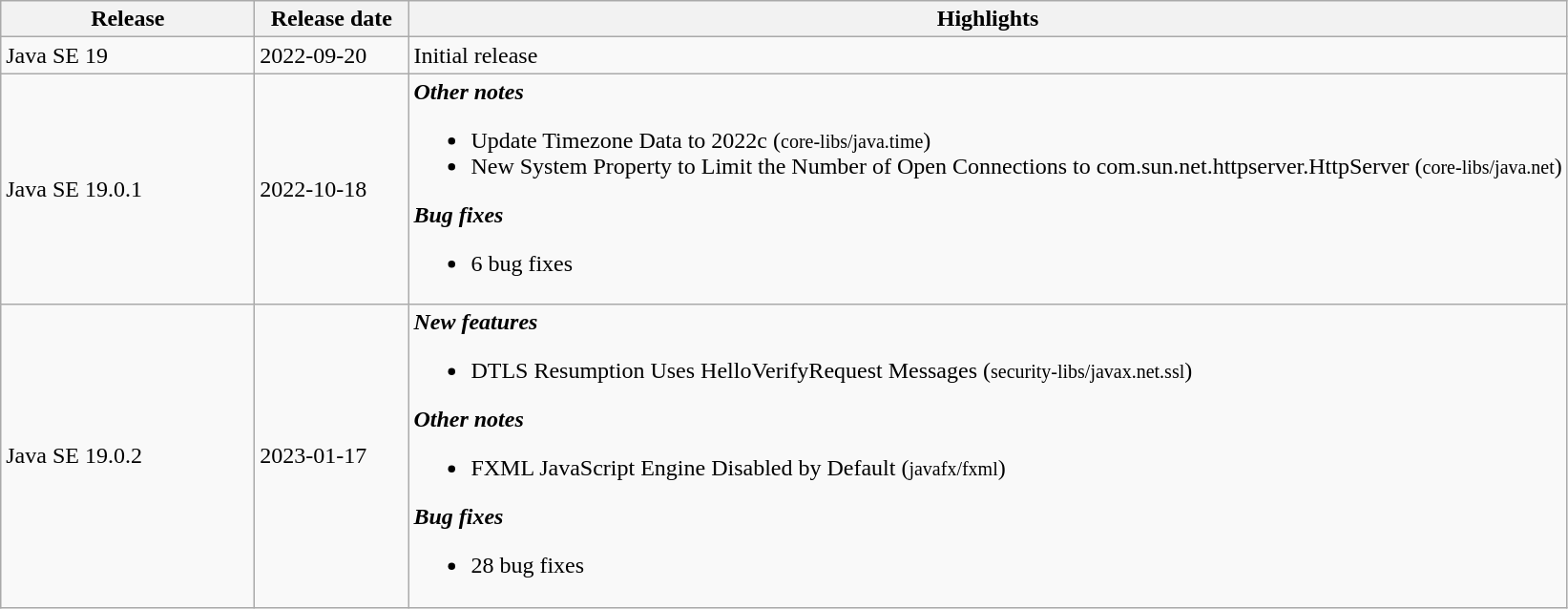<table class="wikitable mw-collapsible mw-collapsed">
<tr>
<th width=170>Release</th>
<th width=100>Release date</th>
<th>Highlights</th>
</tr>
<tr>
<td>Java SE 19</td>
<td>2022-09-20</td>
<td>Initial release</td>
</tr>
<tr>
<td>Java SE 19.0.1</td>
<td>2022-10-18</td>
<td><strong><em>Other notes</em></strong><br><ul><li>Update Timezone Data to 2022c (<small>core-libs/java.time</small>)</li><li>New System Property to Limit the Number of Open Connections to com.sun.net.httpserver.HttpServer (<small>core-libs/java.net</small>)</li></ul><strong><em>Bug fixes</em></strong><ul><li>6 bug fixes</li></ul></td>
</tr>
<tr>
<td>Java SE 19.0.2</td>
<td>2023-01-17</td>
<td><strong><em>New features</em></strong><br><ul><li>DTLS Resumption Uses HelloVerifyRequest Messages (<small>security-libs/javax.net.ssl</small>)</li></ul><strong><em>Other notes</em></strong><ul><li>FXML JavaScript Engine Disabled by Default (<small>javafx/fxml</small>)</li></ul><strong><em>Bug fixes</em></strong><ul><li>28 bug fixes</li></ul></td>
</tr>
</table>
